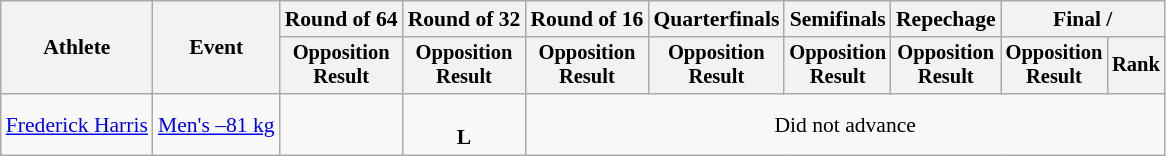<table class="wikitable" style="font-size:90%">
<tr>
<th rowspan="2">Athlete</th>
<th rowspan="2">Event</th>
<th>Round of 64</th>
<th>Round of 32</th>
<th>Round of 16</th>
<th>Quarterfinals</th>
<th>Semifinals</th>
<th>Repechage</th>
<th colspan=2>Final / </th>
</tr>
<tr style="font-size:95%">
<th>Opposition<br>Result</th>
<th>Opposition<br>Result</th>
<th>Opposition<br>Result</th>
<th>Opposition<br>Result</th>
<th>Opposition<br>Result</th>
<th>Opposition<br>Result</th>
<th>Opposition<br>Result</th>
<th>Rank</th>
</tr>
<tr align=center>
<td align=left><a href='#'>Frederick Harris</a></td>
<td align=left><a href='#'>Men's –81 kg</a></td>
<td></td>
<td><br><strong>L</strong> </td>
<td colspan=6>Did not advance</td>
</tr>
</table>
